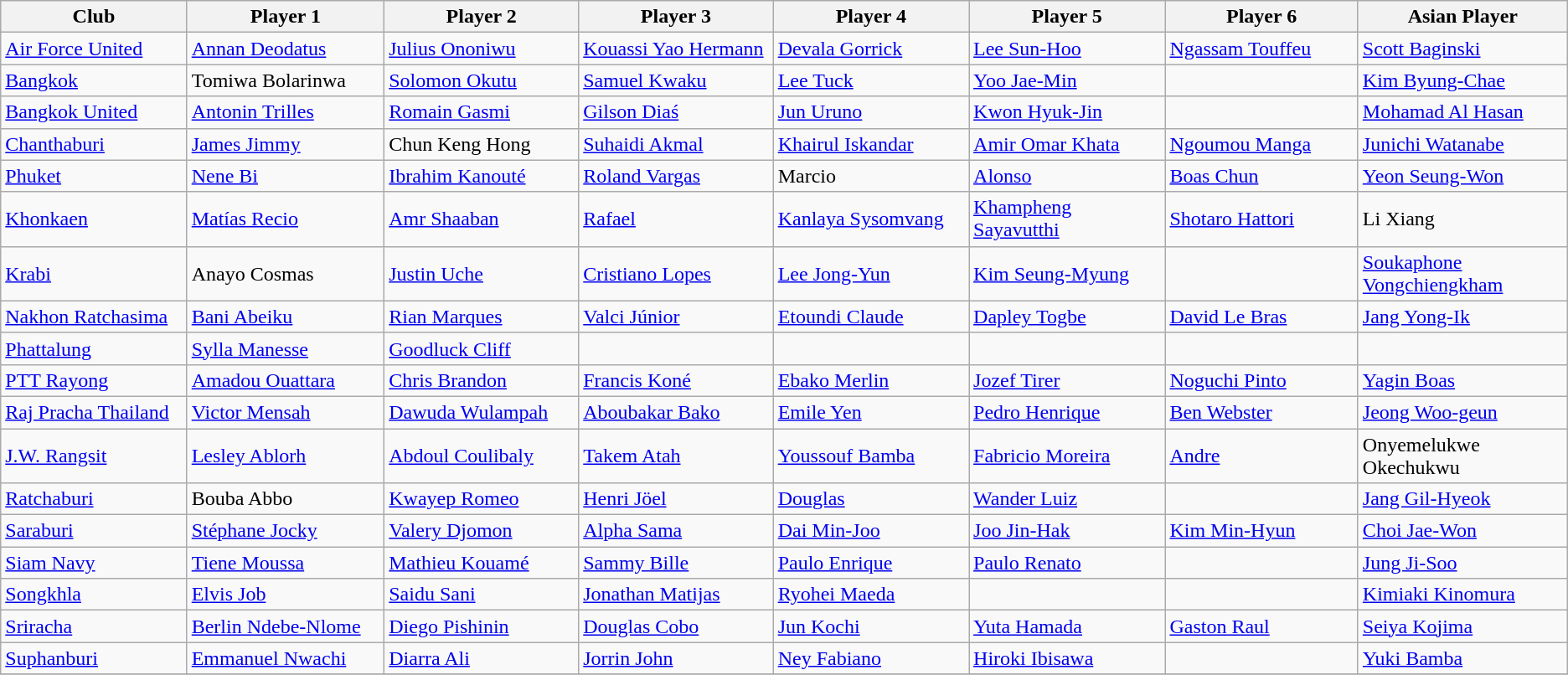<table class="wikitable" border="1">
<tr>
<th width="155">Club</th>
<th width="168">Player 1</th>
<th width="165">Player 2</th>
<th width="165">Player 3</th>
<th width="165">Player 4</th>
<th width="165">Player 5</th>
<th width="165">Player 6</th>
<th width="170">Asian Player</th>
</tr>
<tr>
<td><a href='#'>Air Force United</a></td>
<td> <a href='#'>Annan Deodatus</a></td>
<td> <a href='#'>Julius Ononiwu</a></td>
<td> <a href='#'>Kouassi Yao Hermann</a></td>
<td> <a href='#'>Devala Gorrick</a></td>
<td> <a href='#'>Lee Sun-Hoo</a></td>
<td> <a href='#'>Ngassam Touffeu</a></td>
<td> <a href='#'>Scott Baginski</a></td>
</tr>
<tr>
<td><a href='#'>Bangkok</a></td>
<td> Tomiwa Bolarinwa</td>
<td> <a href='#'>Solomon Okutu</a></td>
<td> <a href='#'>Samuel Kwaku</a></td>
<td> <a href='#'>Lee Tuck</a></td>
<td> <a href='#'>Yoo Jae-Min</a></td>
<td></td>
<td> <a href='#'>Kim Byung-Chae</a></td>
</tr>
<tr>
<td><a href='#'>Bangkok United</a></td>
<td> <a href='#'>Antonin Trilles</a></td>
<td> <a href='#'>Romain Gasmi</a></td>
<td> <a href='#'>Gilson Diaś</a></td>
<td> <a href='#'>Jun Uruno</a></td>
<td> <a href='#'>Kwon Hyuk-Jin</a></td>
<td></td>
<td> <a href='#'>Mohamad Al Hasan</a></td>
</tr>
<tr>
<td><a href='#'>Chanthaburi</a></td>
<td> <a href='#'>James Jimmy</a></td>
<td> Chun Keng Hong</td>
<td> <a href='#'>Suhaidi Akmal</a></td>
<td> <a href='#'>Khairul Iskandar</a></td>
<td> <a href='#'>Amir Omar Khata</a></td>
<td> <a href='#'>Ngoumou Manga</a></td>
<td> <a href='#'>Junichi Watanabe</a></td>
</tr>
<tr>
<td><a href='#'>Phuket</a></td>
<td> <a href='#'>Nene Bi</a></td>
<td> <a href='#'>Ibrahim Kanouté</a></td>
<td> <a href='#'>Roland Vargas</a></td>
<td> Marcio</td>
<td> <a href='#'>Alonso</a></td>
<td> <a href='#'>Boas Chun</a></td>
<td> <a href='#'>Yeon Seung-Won</a></td>
</tr>
<tr>
<td><a href='#'>Khonkaen</a></td>
<td> <a href='#'>Matías Recio</a></td>
<td> <a href='#'>Amr Shaaban</a></td>
<td> <a href='#'>Rafael</a></td>
<td> <a href='#'>Kanlaya Sysomvang</a></td>
<td> <a href='#'>Khampheng Sayavutthi</a></td>
<td> <a href='#'>Shotaro Hattori</a></td>
<td> Li Xiang</td>
</tr>
<tr>
<td><a href='#'>Krabi</a></td>
<td> Anayo Cosmas</td>
<td> <a href='#'>Justin Uche</a></td>
<td> <a href='#'>Cristiano Lopes</a></td>
<td> <a href='#'>Lee Jong-Yun</a></td>
<td> <a href='#'>Kim Seung-Myung</a></td>
<td></td>
<td> <a href='#'>Soukaphone Vongchiengkham</a></td>
</tr>
<tr>
<td><a href='#'>Nakhon Ratchasima</a></td>
<td> <a href='#'>Bani Abeiku</a></td>
<td> <a href='#'>Rian Marques</a></td>
<td> <a href='#'>Valci Júnior</a></td>
<td> <a href='#'>Etoundi Claude</a></td>
<td> <a href='#'>Dapley Togbe</a></td>
<td> <a href='#'>David Le Bras</a></td>
<td> <a href='#'>Jang Yong-Ik</a></td>
</tr>
<tr>
<td><a href='#'>Phattalung</a></td>
<td> <a href='#'>Sylla Manesse</a></td>
<td> <a href='#'>Goodluck Cliff</a></td>
<td></td>
<td></td>
<td></td>
<td></td>
<td></td>
</tr>
<tr>
<td><a href='#'>PTT Rayong</a></td>
<td> <a href='#'>Amadou Ouattara</a></td>
<td> <a href='#'>Chris Brandon</a></td>
<td> <a href='#'>Francis Koné</a></td>
<td> <a href='#'>Ebako Merlin</a></td>
<td> <a href='#'>Jozef Tirer</a></td>
<td> <a href='#'>Noguchi Pinto</a></td>
<td> <a href='#'>Yagin Boas</a></td>
</tr>
<tr>
<td><a href='#'>Raj Pracha Thailand</a></td>
<td> <a href='#'>Victor Mensah</a></td>
<td> <a href='#'>Dawuda Wulampah</a></td>
<td> <a href='#'>Aboubakar Bako</a></td>
<td> <a href='#'>Emile Yen</a></td>
<td> <a href='#'>Pedro Henrique</a></td>
<td> <a href='#'>Ben Webster</a></td>
<td> <a href='#'>Jeong Woo-geun</a></td>
</tr>
<tr>
<td><a href='#'>J.W. Rangsit</a></td>
<td> <a href='#'>Lesley Ablorh</a></td>
<td> <a href='#'>Abdoul Coulibaly</a></td>
<td> <a href='#'>Takem Atah</a></td>
<td> <a href='#'>Youssouf Bamba</a></td>
<td> <a href='#'>Fabricio Moreira</a></td>
<td> <a href='#'>Andre</a></td>
<td> Onyemelukwe Okechukwu</td>
</tr>
<tr>
<td><a href='#'>Ratchaburi</a></td>
<td> Bouba Abbo</td>
<td> <a href='#'>Kwayep Romeo</a></td>
<td> <a href='#'>Henri Jöel</a></td>
<td> <a href='#'>Douglas</a></td>
<td> <a href='#'>Wander Luiz</a></td>
<td></td>
<td> <a href='#'>Jang Gil-Hyeok</a></td>
</tr>
<tr>
<td><a href='#'>Saraburi</a></td>
<td> <a href='#'>Stéphane Jocky</a></td>
<td> <a href='#'>Valery Djomon</a></td>
<td> <a href='#'>Alpha Sama</a></td>
<td> <a href='#'>Dai Min-Joo</a></td>
<td> <a href='#'>Joo Jin-Hak</a></td>
<td> <a href='#'>Kim Min-Hyun</a></td>
<td> <a href='#'>Choi Jae-Won</a></td>
</tr>
<tr>
<td><a href='#'>Siam Navy</a></td>
<td> <a href='#'>Tiene Moussa</a></td>
<td> <a href='#'>Mathieu Kouamé</a></td>
<td> <a href='#'>Sammy Bille</a></td>
<td> <a href='#'>Paulo Enrique</a></td>
<td> <a href='#'>Paulo Renato</a></td>
<td></td>
<td> <a href='#'>Jung Ji-Soo</a></td>
</tr>
<tr>
<td><a href='#'>Songkhla</a></td>
<td> <a href='#'>Elvis Job</a></td>
<td> <a href='#'>Saidu Sani</a></td>
<td> <a href='#'>Jonathan Matijas</a></td>
<td> <a href='#'>Ryohei Maeda</a></td>
<td></td>
<td></td>
<td> <a href='#'>Kimiaki Kinomura</a></td>
</tr>
<tr>
<td><a href='#'>Sriracha</a></td>
<td> <a href='#'>Berlin Ndebe-Nlome</a></td>
<td> <a href='#'>Diego Pishinin</a></td>
<td> <a href='#'>Douglas Cobo</a></td>
<td> <a href='#'>Jun Kochi</a></td>
<td> <a href='#'>Yuta Hamada</a></td>
<td> <a href='#'>Gaston Raul</a></td>
<td> <a href='#'>Seiya Kojima</a></td>
</tr>
<tr>
<td><a href='#'>Suphanburi</a></td>
<td> <a href='#'>Emmanuel Nwachi</a></td>
<td> <a href='#'>Diarra Ali</a></td>
<td> <a href='#'>Jorrin John</a></td>
<td> <a href='#'>Ney Fabiano</a></td>
<td> <a href='#'>Hiroki Ibisawa</a></td>
<td></td>
<td> <a href='#'>Yuki Bamba</a></td>
</tr>
<tr>
</tr>
</table>
